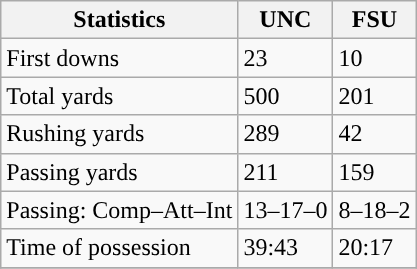<table class="wikitable" style="float: left;">
<tr>
<th>Statistics</th>
<th>UNC</th>
<th>FSU</th>
</tr>
<tr>
<td>First downs</td>
<td>23</td>
<td>10</td>
</tr>
<tr>
<td>Total yards</td>
<td>500</td>
<td>201</td>
</tr>
<tr>
<td>Rushing yards</td>
<td>289</td>
<td>42</td>
</tr>
<tr>
<td>Passing yards</td>
<td>211</td>
<td>159</td>
</tr>
<tr>
<td>Passing: Comp–Att–Int</td>
<td>13–17–0</td>
<td>8–18–2</td>
</tr>
<tr>
<td>Time of possession</td>
<td>39:43</td>
<td>20:17</td>
</tr>
<tr>
</tr>
</table>
